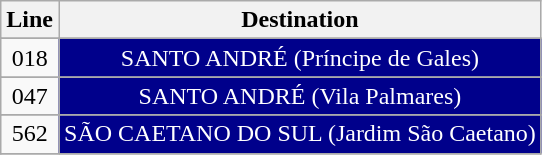<table class="wikitable">
<tr>
<th align="center">Line</th>
<th align="center">Destination</th>
</tr>
<tr>
</tr>
<tr>
<td align="center">018</td>
<td align="center" bgcolor="darkblue" style="color:white">SANTO ANDRÉ (Príncipe de Gales)</td>
</tr>
<tr>
</tr>
<tr>
<td align="center">047</td>
<td align="center" bgcolor="darkblue" style="color:white">SANTO ANDRÉ (Vila Palmares)</td>
</tr>
<tr>
</tr>
<tr>
<td align="center">562</td>
<td align="center" bgcolor="darkblue" style="color:white">SÃO CAETANO DO SUL (Jardim São Caetano)</td>
</tr>
<tr>
</tr>
</table>
